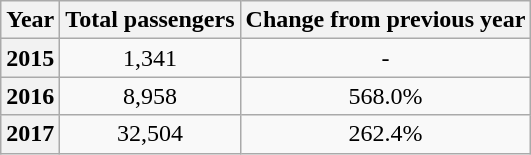<table class="wikitable" style="text-align: center;">
<tr>
<th>Year</th>
<th>Total passengers</th>
<th>Change from previous year</th>
</tr>
<tr>
<th>2015</th>
<td>1,341</td>
<td>-</td>
</tr>
<tr>
<th>2016</th>
<td>8,958</td>
<td> 568.0%</td>
</tr>
<tr>
<th>2017</th>
<td>32,504</td>
<td> 262.4%</td>
</tr>
</table>
